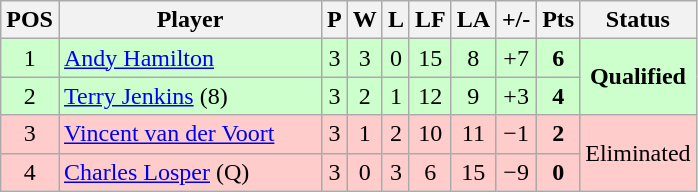<table class="wikitable" style="text-align:center; margin: 1em auto 1em auto, align:left">
<tr>
<th width=20>POS</th>
<th width=168>Player</th>
<th width=3>P</th>
<th width=3>W</th>
<th width=3>L</th>
<th width=20>LF</th>
<th width=20>LA</th>
<th width=20>+/-</th>
<th width=20>Pts</th>
<th width=70>Status</th>
</tr>
<tr style="background:#CCFFCC;">
<td>1</td>
<td style="text-align:left;"> <a href='#'>Andy Hamilton</a></td>
<td>3</td>
<td>3</td>
<td>0</td>
<td>15</td>
<td>8</td>
<td>+7</td>
<td><strong>6</strong></td>
<td rowspan=2><strong>Qualified</strong></td>
</tr>
<tr style="background:#CCFFCC;">
<td>2</td>
<td style="text-align:left;"> <a href='#'>Terry Jenkins</a> (8)</td>
<td>3</td>
<td>2</td>
<td>1</td>
<td>12</td>
<td>9</td>
<td>+3</td>
<td><strong>4</strong></td>
</tr>
<tr style="background:#FFCCCC;">
<td>3</td>
<td style="text-align:left;"> <a href='#'>Vincent van der Voort</a></td>
<td>3</td>
<td>1</td>
<td>2</td>
<td>10</td>
<td>11</td>
<td>−1</td>
<td><strong>2</strong></td>
<td rowspan=2>Eliminated</td>
</tr>
<tr style="background:#FFCCCC;">
<td>4</td>
<td style="text-align:left;"> <a href='#'>Charles Losper</a> (Q)</td>
<td>3</td>
<td>0</td>
<td>3</td>
<td>6</td>
<td>15</td>
<td>−9</td>
<td><strong>0</strong></td>
</tr>
</table>
